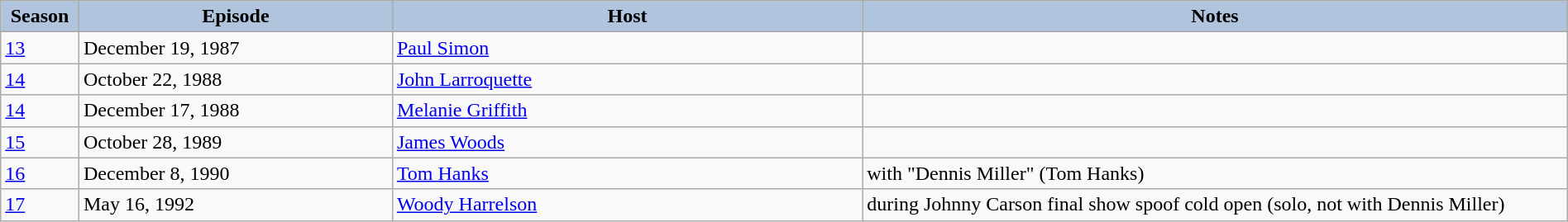<table class="wikitable" style="width:100%;">
<tr>
<th style="background:#B0C4DE;" width="5%">Season</th>
<th style="background:#B0C4DE;" width="20%">Episode</th>
<th style="background:#B0C4DE;" width="30%">Host</th>
<th style="background:#B0C4DE;" width="45%">Notes</th>
</tr>
<tr>
<td><a href='#'>13</a></td>
<td>December 19, 1987</td>
<td><a href='#'>Paul Simon</a></td>
<td></td>
</tr>
<tr>
<td><a href='#'>14</a></td>
<td>October 22, 1988</td>
<td><a href='#'>John Larroquette</a></td>
<td></td>
</tr>
<tr>
<td><a href='#'>14</a></td>
<td>December 17, 1988</td>
<td><a href='#'>Melanie Griffith</a></td>
<td></td>
</tr>
<tr>
<td><a href='#'>15</a></td>
<td>October 28, 1989</td>
<td><a href='#'>James Woods</a></td>
<td></td>
</tr>
<tr>
<td><a href='#'>16</a></td>
<td>December 8, 1990</td>
<td><a href='#'>Tom Hanks</a></td>
<td>with "Dennis Miller" (Tom Hanks)</td>
</tr>
<tr>
<td><a href='#'>17</a></td>
<td>May 16, 1992</td>
<td><a href='#'>Woody Harrelson</a></td>
<td>during Johnny Carson final show spoof cold open (solo, not with Dennis Miller)</td>
</tr>
</table>
